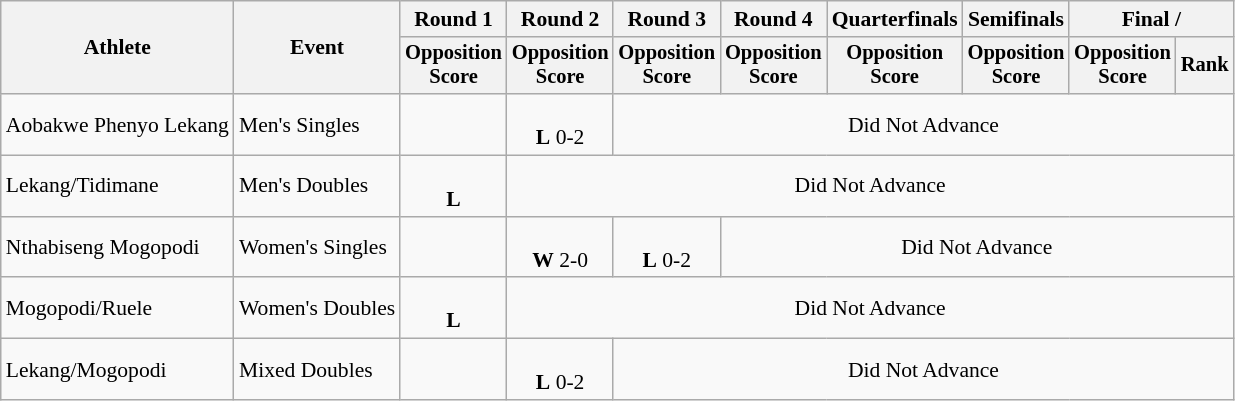<table class=wikitable style="font-size:90%">
<tr>
<th rowspan="2">Athlete</th>
<th rowspan="2">Event</th>
<th>Round 1</th>
<th>Round 2</th>
<th>Round 3</th>
<th>Round 4</th>
<th>Quarterfinals</th>
<th>Semifinals</th>
<th colspan=2>Final / </th>
</tr>
<tr style="font-size:95%">
<th>Opposition<br>Score</th>
<th>Opposition<br>Score</th>
<th>Opposition<br>Score</th>
<th>Opposition<br>Score</th>
<th>Opposition<br>Score</th>
<th>Opposition<br>Score</th>
<th>Opposition<br>Score</th>
<th>Rank</th>
</tr>
<tr align=center>
<td align=left>Aobakwe Phenyo Lekang</td>
<td align=left>Men's Singles</td>
<td></td>
<td><br><strong>L</strong> 0-2</td>
<td colspan=6>Did Not Advance</td>
</tr>
<tr align=center>
<td align=left>Lekang/Tidimane</td>
<td align=left>Men's Doubles</td>
<td><br><strong>L</strong> </td>
<td colspan=7>Did Not Advance</td>
</tr>
<tr align=center>
<td align=left>Nthabiseng Mogopodi</td>
<td align=left>Women's Singles</td>
<td></td>
<td><br><strong>W</strong> 2-0</td>
<td><br><strong>L</strong> 0-2</td>
<td colspan=5>Did Not Advance</td>
</tr>
<tr align=center>
<td align=left>Mogopodi/Ruele</td>
<td align=left>Women's Doubles</td>
<td><br><strong>L</strong> </td>
<td colspan=7>Did Not Advance</td>
</tr>
<tr align=center>
<td align=left>Lekang/Mogopodi</td>
<td align=left>Mixed Doubles</td>
<td></td>
<td><br><strong>L</strong> 0-2</td>
<td colspan=6>Did Not Advance</td>
</tr>
</table>
